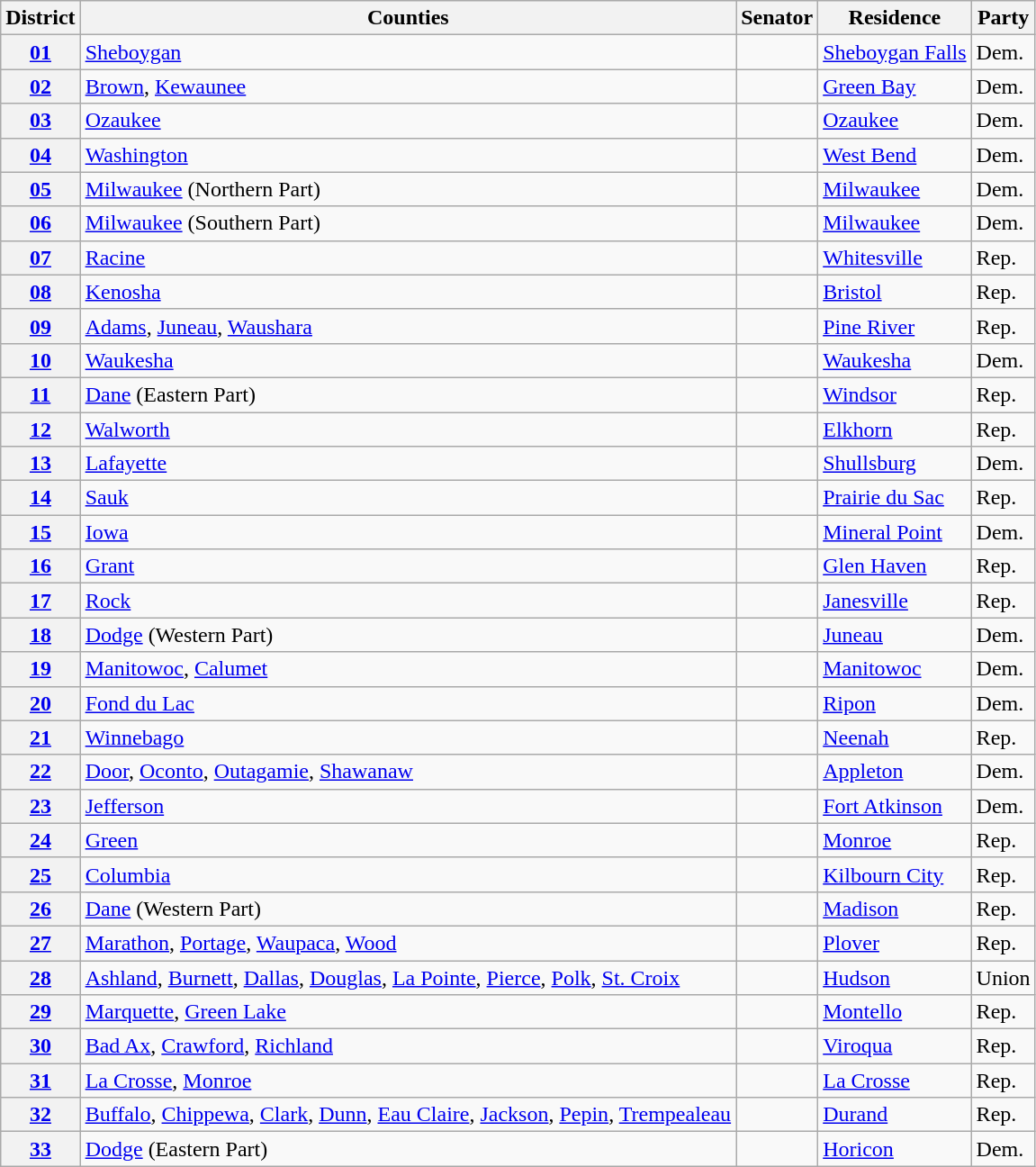<table class="wikitable sortable">
<tr>
<th>District</th>
<th>Counties</th>
<th>Senator</th>
<th>Residence</th>
<th>Party</th>
</tr>
<tr>
<th><a href='#'>01</a></th>
<td><a href='#'>Sheboygan</a></td>
<td></td>
<td><a href='#'>Sheboygan Falls</a></td>
<td>Dem.</td>
</tr>
<tr>
<th><a href='#'>02</a></th>
<td><a href='#'>Brown</a>, <a href='#'>Kewaunee</a></td>
<td></td>
<td><a href='#'>Green Bay</a></td>
<td>Dem.</td>
</tr>
<tr>
<th><a href='#'>03</a></th>
<td><a href='#'>Ozaukee</a></td>
<td></td>
<td><a href='#'>Ozaukee</a></td>
<td>Dem.</td>
</tr>
<tr>
<th><a href='#'>04</a></th>
<td><a href='#'>Washington</a></td>
<td></td>
<td><a href='#'>West Bend</a></td>
<td>Dem.</td>
</tr>
<tr>
<th><a href='#'>05</a></th>
<td><a href='#'>Milwaukee</a> (Northern Part)</td>
<td></td>
<td><a href='#'>Milwaukee</a></td>
<td>Dem.</td>
</tr>
<tr>
<th><a href='#'>06</a></th>
<td><a href='#'>Milwaukee</a> (Southern Part)</td>
<td></td>
<td><a href='#'>Milwaukee</a></td>
<td>Dem.</td>
</tr>
<tr>
<th><a href='#'>07</a></th>
<td><a href='#'>Racine</a></td>
<td></td>
<td><a href='#'>Whitesville</a></td>
<td>Rep.</td>
</tr>
<tr>
<th><a href='#'>08</a></th>
<td><a href='#'>Kenosha</a></td>
<td></td>
<td><a href='#'>Bristol</a></td>
<td>Rep.</td>
</tr>
<tr>
<th><a href='#'>09</a></th>
<td><a href='#'>Adams</a>, <a href='#'>Juneau</a>, <a href='#'>Waushara</a></td>
<td></td>
<td><a href='#'>Pine River</a></td>
<td>Rep.</td>
</tr>
<tr>
<th><a href='#'>10</a></th>
<td><a href='#'>Waukesha</a></td>
<td></td>
<td><a href='#'>Waukesha</a></td>
<td>Dem.</td>
</tr>
<tr>
<th><a href='#'>11</a></th>
<td><a href='#'>Dane</a> (Eastern Part)</td>
<td></td>
<td><a href='#'>Windsor</a></td>
<td>Rep.</td>
</tr>
<tr>
<th><a href='#'>12</a></th>
<td><a href='#'>Walworth</a></td>
<td></td>
<td><a href='#'>Elkhorn</a></td>
<td>Rep.</td>
</tr>
<tr>
<th><a href='#'>13</a></th>
<td><a href='#'>Lafayette</a></td>
<td></td>
<td><a href='#'>Shullsburg</a></td>
<td>Dem.</td>
</tr>
<tr>
<th><a href='#'>14</a></th>
<td><a href='#'>Sauk</a></td>
<td></td>
<td><a href='#'>Prairie du Sac</a></td>
<td>Rep.</td>
</tr>
<tr>
<th><a href='#'>15</a></th>
<td><a href='#'>Iowa</a></td>
<td></td>
<td><a href='#'>Mineral Point</a></td>
<td>Dem.</td>
</tr>
<tr>
<th><a href='#'>16</a></th>
<td><a href='#'>Grant</a></td>
<td></td>
<td><a href='#'>Glen Haven</a></td>
<td>Rep.</td>
</tr>
<tr>
<th><a href='#'>17</a></th>
<td><a href='#'>Rock</a></td>
<td></td>
<td><a href='#'>Janesville</a></td>
<td>Rep.</td>
</tr>
<tr>
<th><a href='#'>18</a></th>
<td><a href='#'>Dodge</a> (Western Part)</td>
<td></td>
<td><a href='#'>Juneau</a></td>
<td>Dem.</td>
</tr>
<tr>
<th><a href='#'>19</a></th>
<td><a href='#'>Manitowoc</a>, <a href='#'>Calumet</a></td>
<td></td>
<td><a href='#'>Manitowoc</a></td>
<td>Dem.</td>
</tr>
<tr>
<th><a href='#'>20</a></th>
<td><a href='#'>Fond du Lac</a></td>
<td></td>
<td><a href='#'>Ripon</a></td>
<td>Dem.</td>
</tr>
<tr>
<th><a href='#'>21</a></th>
<td><a href='#'>Winnebago</a></td>
<td></td>
<td><a href='#'>Neenah</a></td>
<td>Rep.</td>
</tr>
<tr>
<th><a href='#'>22</a></th>
<td><a href='#'>Door</a>, <a href='#'>Oconto</a>, <a href='#'>Outagamie</a>, <a href='#'>Shawanaw</a></td>
<td></td>
<td><a href='#'>Appleton</a></td>
<td>Dem.</td>
</tr>
<tr>
<th><a href='#'>23</a></th>
<td><a href='#'>Jefferson</a></td>
<td></td>
<td><a href='#'>Fort Atkinson</a></td>
<td>Dem.</td>
</tr>
<tr>
<th><a href='#'>24</a></th>
<td><a href='#'>Green</a></td>
<td></td>
<td><a href='#'>Monroe</a></td>
<td>Rep.</td>
</tr>
<tr>
<th><a href='#'>25</a></th>
<td><a href='#'>Columbia</a></td>
<td></td>
<td><a href='#'>Kilbourn City</a></td>
<td>Rep.</td>
</tr>
<tr>
<th><a href='#'>26</a></th>
<td><a href='#'>Dane</a> (Western Part)</td>
<td></td>
<td><a href='#'>Madison</a></td>
<td>Rep.</td>
</tr>
<tr>
<th><a href='#'>27</a></th>
<td><a href='#'>Marathon</a>, <a href='#'>Portage</a>, <a href='#'>Waupaca</a>, <a href='#'>Wood</a></td>
<td></td>
<td><a href='#'>Plover</a></td>
<td>Rep.</td>
</tr>
<tr>
<th><a href='#'>28</a></th>
<td><a href='#'>Ashland</a>, <a href='#'>Burnett</a>, <a href='#'>Dallas</a>, <a href='#'>Douglas</a>, <a href='#'>La Pointe</a>, <a href='#'>Pierce</a>, <a href='#'>Polk</a>, <a href='#'>St. Croix</a></td>
<td></td>
<td><a href='#'>Hudson</a></td>
<td>Union</td>
</tr>
<tr>
<th><a href='#'>29</a></th>
<td><a href='#'>Marquette</a>, <a href='#'>Green Lake</a></td>
<td></td>
<td><a href='#'>Montello</a></td>
<td>Rep.</td>
</tr>
<tr>
<th><a href='#'>30</a></th>
<td><a href='#'>Bad Ax</a>, <a href='#'>Crawford</a>, <a href='#'>Richland</a></td>
<td></td>
<td><a href='#'>Viroqua</a></td>
<td>Rep.</td>
</tr>
<tr>
<th><a href='#'>31</a></th>
<td><a href='#'>La Crosse</a>, <a href='#'>Monroe</a></td>
<td></td>
<td><a href='#'>La Crosse</a></td>
<td>Rep.</td>
</tr>
<tr>
<th><a href='#'>32</a></th>
<td><a href='#'>Buffalo</a>, <a href='#'>Chippewa</a>, <a href='#'>Clark</a>, <a href='#'>Dunn</a>, <a href='#'>Eau Claire</a>, <a href='#'>Jackson</a>, <a href='#'>Pepin</a>, <a href='#'>Trempealeau</a></td>
<td></td>
<td><a href='#'>Durand</a></td>
<td>Rep.</td>
</tr>
<tr>
<th><a href='#'>33</a></th>
<td><a href='#'>Dodge</a> (Eastern Part)</td>
<td></td>
<td><a href='#'>Horicon</a></td>
<td>Dem.</td>
</tr>
</table>
